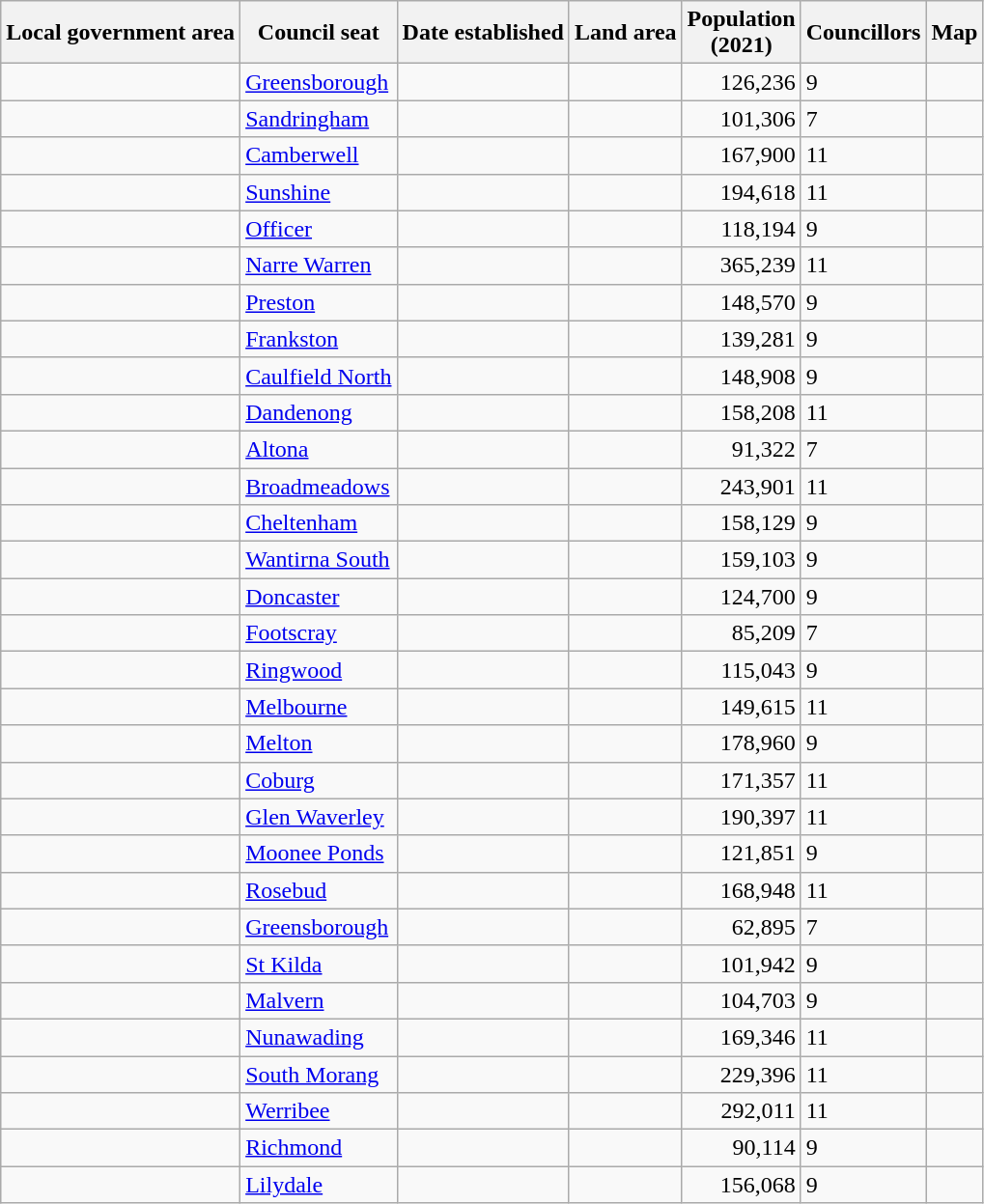<table class="wikitable sortable">
<tr>
<th scope="col">Local government area</th>
<th scope="col">Council seat</th>
<th scope="col">Date established</th>
<th scope="col">Land area</th>
<th>Population<br>(2021)</th>
<th>Councillors<br></th>
<th class="unsortable" scope="col">Map</th>
</tr>
<tr>
<td></td>
<td><a href='#'>Greensborough</a></td>
<td align="center"></td>
<td></td>
<td align="right">126,236</td>
<td>9</td>
<td></td>
</tr>
<tr>
<td></td>
<td><a href='#'>Sandringham</a></td>
<td align="center"></td>
<td></td>
<td align="right">101,306</td>
<td>7</td>
<td></td>
</tr>
<tr>
<td></td>
<td><a href='#'>Camberwell</a></td>
<td align="center"></td>
<td></td>
<td align="right">167,900</td>
<td>11</td>
<td></td>
</tr>
<tr>
<td></td>
<td><a href='#'>Sunshine</a></td>
<td align="center"></td>
<td></td>
<td align="right">194,618</td>
<td>11</td>
<td></td>
</tr>
<tr>
<td></td>
<td><a href='#'>Officer</a></td>
<td align="center"></td>
<td></td>
<td align="right">118,194</td>
<td>9</td>
<td></td>
</tr>
<tr>
<td></td>
<td><a href='#'>Narre Warren</a></td>
<td align="center"></td>
<td></td>
<td align="right">365,239</td>
<td>11</td>
<td></td>
</tr>
<tr>
<td></td>
<td><a href='#'>Preston</a></td>
<td align="center"></td>
<td></td>
<td align="right">148,570</td>
<td>9</td>
<td></td>
</tr>
<tr>
<td></td>
<td><a href='#'>Frankston</a></td>
<td align="center"></td>
<td></td>
<td align="right">139,281</td>
<td>9</td>
<td></td>
</tr>
<tr>
<td></td>
<td><a href='#'>Caulfield North</a></td>
<td align="center"></td>
<td></td>
<td align="right">148,908</td>
<td>9</td>
<td></td>
</tr>
<tr>
<td></td>
<td><a href='#'>Dandenong</a></td>
<td align="center"></td>
<td></td>
<td align="right">158,208</td>
<td>11</td>
<td></td>
</tr>
<tr>
<td></td>
<td><a href='#'>Altona</a></td>
<td align="center"></td>
<td></td>
<td align="right">91,322</td>
<td>7</td>
<td></td>
</tr>
<tr>
<td></td>
<td><a href='#'>Broadmeadows</a></td>
<td align="center"></td>
<td></td>
<td align="right">243,901</td>
<td>11</td>
<td></td>
</tr>
<tr>
<td></td>
<td><a href='#'>Cheltenham</a></td>
<td align="center"></td>
<td></td>
<td align="right">158,129</td>
<td>9</td>
<td></td>
</tr>
<tr>
<td></td>
<td><a href='#'>Wantirna South</a></td>
<td align="center"></td>
<td></td>
<td align="right">159,103</td>
<td>9</td>
<td></td>
</tr>
<tr>
<td></td>
<td><a href='#'>Doncaster</a></td>
<td align="center"></td>
<td></td>
<td align="right">124,700</td>
<td>9</td>
<td></td>
</tr>
<tr>
<td></td>
<td><a href='#'>Footscray</a></td>
<td align="center"></td>
<td></td>
<td align="right">85,209</td>
<td>7</td>
<td></td>
</tr>
<tr>
<td></td>
<td><a href='#'>Ringwood</a></td>
<td align="center"></td>
<td></td>
<td align="right">115,043</td>
<td>9</td>
<td></td>
</tr>
<tr>
<td></td>
<td><a href='#'>Melbourne</a></td>
<td align="center"></td>
<td></td>
<td align="right">149,615</td>
<td>11</td>
<td></td>
</tr>
<tr>
<td></td>
<td><a href='#'>Melton</a></td>
<td align="center"></td>
<td></td>
<td align="right">178,960</td>
<td>9</td>
<td></td>
</tr>
<tr>
<td></td>
<td><a href='#'>Coburg</a></td>
<td align="center"></td>
<td></td>
<td align="right">171,357</td>
<td>11</td>
<td></td>
</tr>
<tr>
<td></td>
<td><a href='#'>Glen Waverley</a></td>
<td align="center"></td>
<td></td>
<td align="right">190,397</td>
<td>11</td>
<td></td>
</tr>
<tr>
<td></td>
<td><a href='#'>Moonee Ponds</a></td>
<td align="center"></td>
<td></td>
<td align="right">121,851</td>
<td>9</td>
<td></td>
</tr>
<tr>
<td></td>
<td><a href='#'>Rosebud</a></td>
<td align="center"></td>
<td></td>
<td align="right">168,948</td>
<td>11</td>
<td></td>
</tr>
<tr>
<td></td>
<td><a href='#'>Greensborough</a></td>
<td align="center"></td>
<td></td>
<td align="right">62,895</td>
<td>7</td>
<td></td>
</tr>
<tr>
<td></td>
<td><a href='#'>St Kilda</a></td>
<td align="center"></td>
<td></td>
<td align="right">101,942</td>
<td>9</td>
<td></td>
</tr>
<tr>
<td></td>
<td><a href='#'>Malvern</a></td>
<td align="center"></td>
<td></td>
<td align="right">104,703</td>
<td>9</td>
<td></td>
</tr>
<tr>
<td></td>
<td><a href='#'>Nunawading</a></td>
<td align="center"></td>
<td></td>
<td align="right">169,346</td>
<td>11</td>
<td></td>
</tr>
<tr>
<td></td>
<td><a href='#'>South Morang</a></td>
<td align="center"></td>
<td></td>
<td align="right">229,396</td>
<td>11</td>
<td></td>
</tr>
<tr>
<td></td>
<td><a href='#'>Werribee</a></td>
<td align="center"></td>
<td></td>
<td align="right">292,011</td>
<td>11</td>
<td></td>
</tr>
<tr>
<td></td>
<td><a href='#'>Richmond</a></td>
<td align="center"></td>
<td></td>
<td align="right">90,114</td>
<td>9</td>
<td></td>
</tr>
<tr>
<td></td>
<td><a href='#'>Lilydale</a></td>
<td align="center"></td>
<td></td>
<td align="right">156,068</td>
<td>9</td>
<td></td>
</tr>
</table>
